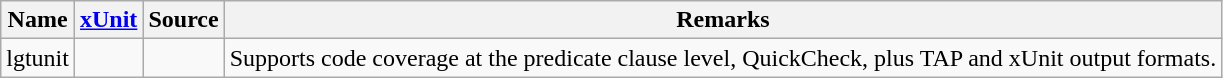<table class="wikitable sortable">
<tr>
<th>Name</th>
<th><a href='#'>xUnit</a></th>
<th>Source</th>
<th>Remarks</th>
</tr>
<tr>
<td>lgtunit</td>
<td></td>
<td></td>
<td>Supports code coverage at the predicate clause level, QuickCheck, plus TAP and xUnit output formats.</td>
</tr>
</table>
